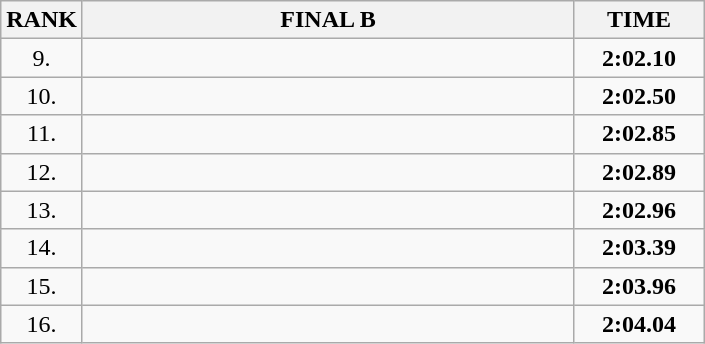<table class="wikitable">
<tr>
<th>RANK</th>
<th style="width: 20em">FINAL B</th>
<th style="width: 5em">TIME</th>
</tr>
<tr>
<td align="center">9.</td>
<td></td>
<td align="center"><strong>2:02.10</strong></td>
</tr>
<tr>
<td align="center">10.</td>
<td></td>
<td align="center"><strong>2:02.50</strong></td>
</tr>
<tr>
<td align="center">11.</td>
<td></td>
<td align="center"><strong>2:02.85</strong></td>
</tr>
<tr>
<td align="center">12.</td>
<td></td>
<td align="center"><strong>2:02.89</strong></td>
</tr>
<tr>
<td align="center">13.</td>
<td></td>
<td align="center"><strong>2:02.96</strong></td>
</tr>
<tr>
<td align="center">14.</td>
<td></td>
<td align="center"><strong>2:03.39</strong></td>
</tr>
<tr>
<td align="center">15.</td>
<td></td>
<td align="center"><strong>2:03.96</strong></td>
</tr>
<tr>
<td align="center">16.</td>
<td></td>
<td align="center"><strong>2:04.04</strong></td>
</tr>
</table>
